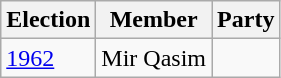<table class="wikitable sortable">
<tr>
<th>Election</th>
<th>Member</th>
<th colspan=2>Party</th>
</tr>
<tr>
<td><a href='#'>1962</a></td>
<td>Mir Qasim</td>
<td></td>
</tr>
</table>
